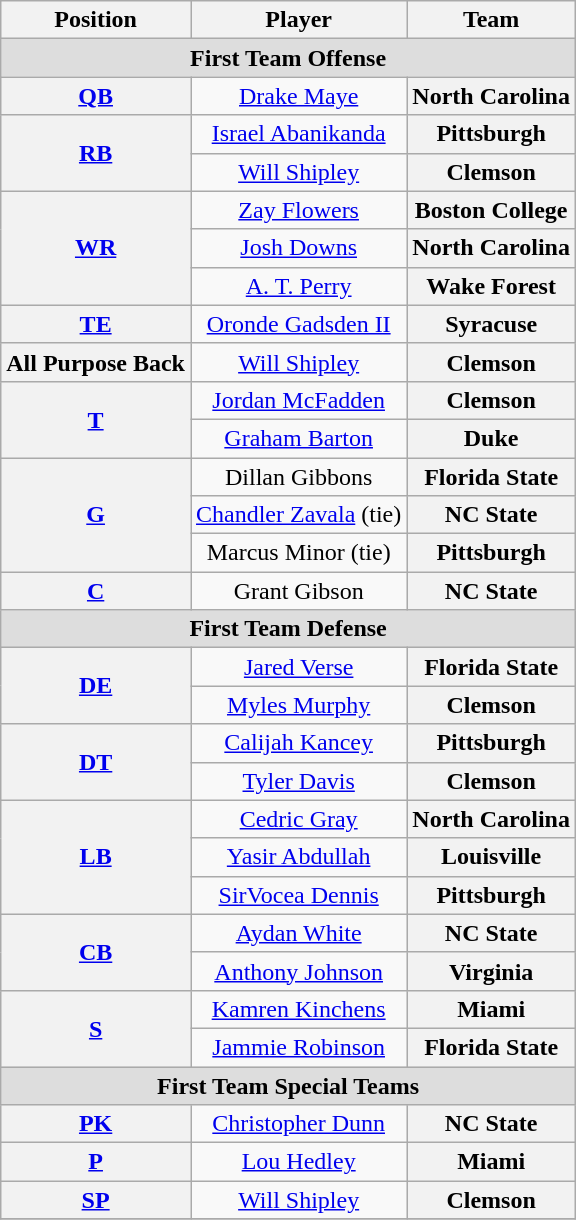<table class="wikitable">
<tr>
<th>Position</th>
<th>Player</th>
<th>Team</th>
</tr>
<tr>
<td colspan="4" style="text-align:center; background:#ddd;"><strong>First Team Offense</strong></td>
</tr>
<tr style="text-align:center;">
<th rowspan="1"><a href='#'>QB</a></th>
<td><a href='#'>Drake Maye</a></td>
<th style=>North Carolina</th>
</tr>
<tr style="text-align:center;">
<th rowspan="2"><a href='#'>RB</a></th>
<td><a href='#'>Israel Abanikanda</a></td>
<th style=>Pittsburgh</th>
</tr>
<tr style="text-align:center;">
<td><a href='#'>Will Shipley</a></td>
<th style=>Clemson</th>
</tr>
<tr style="text-align:center;">
<th rowspan="3"><a href='#'>WR</a></th>
<td><a href='#'>Zay Flowers</a></td>
<th style=>Boston College</th>
</tr>
<tr style="text-align:center;">
<td><a href='#'>Josh Downs</a></td>
<th style=>North Carolina</th>
</tr>
<tr style="text-align:center;">
<td><a href='#'>A. T. Perry</a></td>
<th style=>Wake Forest</th>
</tr>
<tr style="text-align:center;">
<th rowspan="1"><a href='#'>TE</a></th>
<td><a href='#'>Oronde Gadsden II</a></td>
<th style=>Syracuse</th>
</tr>
<tr style="text-align:center;">
<th rowspan="1">All Purpose Back</th>
<td><a href='#'>Will Shipley</a></td>
<th style=>Clemson</th>
</tr>
<tr style="text-align:center;">
<th rowspan="2"><a href='#'>T</a></th>
<td><a href='#'>Jordan McFadden</a></td>
<th style=>Clemson</th>
</tr>
<tr style="text-align:center;">
<td><a href='#'>Graham Barton</a></td>
<th style=>Duke</th>
</tr>
<tr style="text-align:center;">
<th rowspan="3"><a href='#'>G</a></th>
<td>Dillan Gibbons</td>
<th style=>Florida State</th>
</tr>
<tr style="text-align:center;">
<td><a href='#'>Chandler Zavala</a> (tie)</td>
<th style=>NC State</th>
</tr>
<tr style="text-align:center;">
<td>Marcus Minor (tie)</td>
<th style=>Pittsburgh</th>
</tr>
<tr style="text-align:center;">
<th rowspan="1"><a href='#'>C</a></th>
<td>Grant Gibson</td>
<th style=>NC State</th>
</tr>
<tr style="text-align:center;">
<td colspan="4" style="text-align:center; background:#ddd;"><strong>First Team Defense</strong></td>
</tr>
<tr style="text-align:center;">
<th rowspan="2"><a href='#'>DE</a></th>
<td><a href='#'>Jared Verse</a></td>
<th style=>Florida State</th>
</tr>
<tr style="text-align:center;">
<td><a href='#'>Myles Murphy</a></td>
<th style=>Clemson</th>
</tr>
<tr style="text-align:center;">
<th rowspan="2"><a href='#'>DT</a></th>
<td><a href='#'>Calijah Kancey</a></td>
<th style=>Pittsburgh</th>
</tr>
<tr style="text-align:center;">
<td><a href='#'>Tyler Davis</a></td>
<th style=>Clemson</th>
</tr>
<tr style="text-align:center;">
<th rowspan="3"><a href='#'>LB</a></th>
<td><a href='#'>Cedric Gray</a></td>
<th style=>North Carolina</th>
</tr>
<tr style="text-align:center;">
<td><a href='#'>Yasir Abdullah</a></td>
<th style=>Louisville</th>
</tr>
<tr style="text-align:center;">
<td><a href='#'>SirVocea Dennis</a></td>
<th style=>Pittsburgh</th>
</tr>
<tr style="text-align:center;">
<th rowspan="2"><a href='#'>CB</a></th>
<td><a href='#'>Aydan White</a></td>
<th style=>NC State</th>
</tr>
<tr style="text-align:center;">
<td><a href='#'>Anthony Johnson</a></td>
<th style=>Virginia</th>
</tr>
<tr style="text-align:center;">
<th rowspan="2"><a href='#'>S</a></th>
<td><a href='#'>Kamren Kinchens</a></td>
<th style=>Miami</th>
</tr>
<tr style="text-align:center;">
<td><a href='#'>Jammie Robinson</a></td>
<th style=>Florida State</th>
</tr>
<tr>
<td colspan="4" style="text-align:center; background:#ddd;"><strong>First Team Special Teams</strong></td>
</tr>
<tr style="text-align:center;">
<th rowspan="1"><a href='#'>PK</a></th>
<td><a href='#'>Christopher Dunn</a></td>
<th style=>NC State</th>
</tr>
<tr style="text-align:center;">
<th rowspan="1"><a href='#'>P</a></th>
<td><a href='#'>Lou Hedley</a></td>
<th style=>Miami</th>
</tr>
<tr style="text-align:center;">
<th rowspan="1"><a href='#'>SP</a></th>
<td><a href='#'>Will Shipley</a></td>
<th style=>Clemson</th>
</tr>
<tr>
</tr>
</table>
